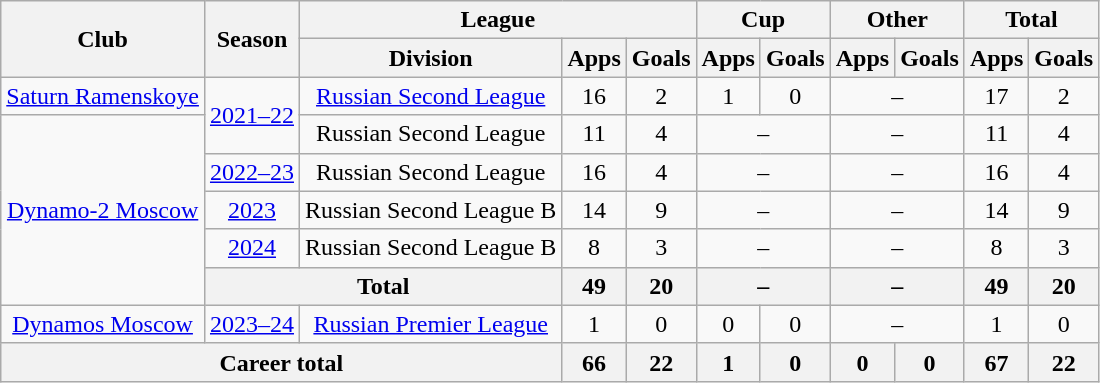<table class="wikitable" style="text-align: center;">
<tr>
<th rowspan=2>Club</th>
<th rowspan=2>Season</th>
<th colspan=3>League</th>
<th colspan=2>Cup</th>
<th colspan=2>Other</th>
<th colspan=2>Total</th>
</tr>
<tr>
<th>Division</th>
<th>Apps</th>
<th>Goals</th>
<th>Apps</th>
<th>Goals</th>
<th>Apps</th>
<th>Goals</th>
<th>Apps</th>
<th>Goals</th>
</tr>
<tr>
<td><a href='#'>Saturn Ramenskoye</a></td>
<td rowspan="2"><a href='#'>2021–22</a></td>
<td><a href='#'>Russian Second League</a></td>
<td>16</td>
<td>2</td>
<td>1</td>
<td>0</td>
<td colspan="2">–</td>
<td>17</td>
<td>2</td>
</tr>
<tr>
<td rowspan="5"><a href='#'>Dynamo-2 Moscow</a></td>
<td>Russian Second League</td>
<td>11</td>
<td>4</td>
<td colspan="2">–</td>
<td colspan="2">–</td>
<td>11</td>
<td>4</td>
</tr>
<tr>
<td><a href='#'>2022–23</a></td>
<td>Russian Second League</td>
<td>16</td>
<td>4</td>
<td colspan="2">–</td>
<td colspan="2">–</td>
<td>16</td>
<td>4</td>
</tr>
<tr>
<td><a href='#'>2023</a></td>
<td>Russian Second League B</td>
<td>14</td>
<td>9</td>
<td colspan="2">–</td>
<td colspan="2">–</td>
<td>14</td>
<td>9</td>
</tr>
<tr>
<td><a href='#'>2024</a></td>
<td>Russian Second League B</td>
<td>8</td>
<td>3</td>
<td colspan="2">–</td>
<td colspan="2">–</td>
<td>8</td>
<td>3</td>
</tr>
<tr>
<th colspan="2">Total</th>
<th>49</th>
<th>20</th>
<th colspan="2">–</th>
<th colspan="2">–</th>
<th>49</th>
<th>20</th>
</tr>
<tr>
<td><a href='#'>Dynamos Moscow</a></td>
<td><a href='#'>2023–24</a></td>
<td><a href='#'>Russian Premier League</a></td>
<td>1</td>
<td>0</td>
<td>0</td>
<td>0</td>
<td colspan="2">–</td>
<td>1</td>
<td>0</td>
</tr>
<tr>
<th colspan="3">Career total</th>
<th>66</th>
<th>22</th>
<th>1</th>
<th>0</th>
<th>0</th>
<th>0</th>
<th>67</th>
<th>22</th>
</tr>
</table>
